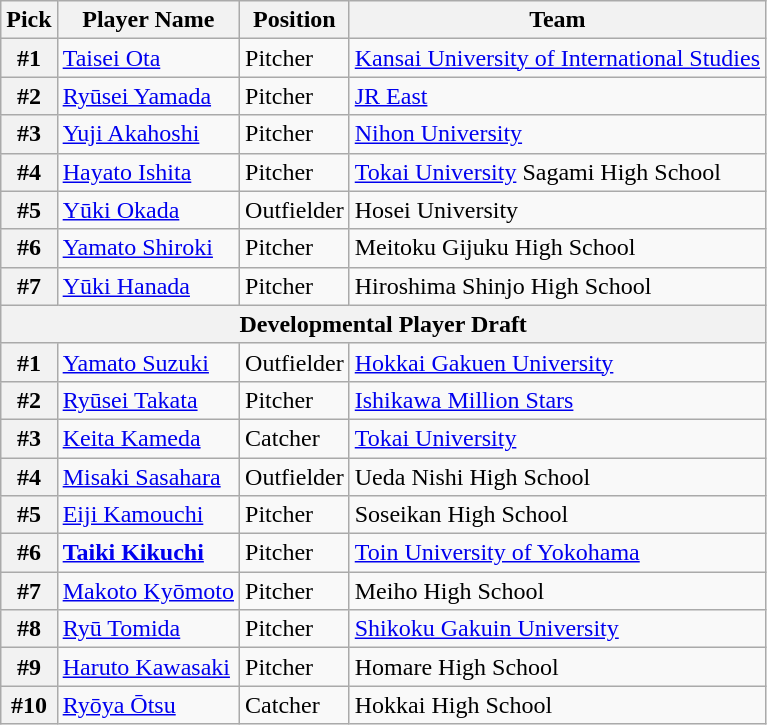<table class="wikitable">
<tr>
<th>Pick</th>
<th>Player Name</th>
<th>Position</th>
<th>Team</th>
</tr>
<tr>
<th>#1</th>
<td><a href='#'>Taisei Ota</a></td>
<td>Pitcher</td>
<td><a href='#'>Kansai University of International Studies</a></td>
</tr>
<tr>
<th>#2</th>
<td><a href='#'>Ryūsei Yamada</a></td>
<td>Pitcher</td>
<td><a href='#'>JR East</a></td>
</tr>
<tr>
<th>#3</th>
<td><a href='#'>Yuji Akahoshi</a></td>
<td>Pitcher</td>
<td><a href='#'>Nihon University</a></td>
</tr>
<tr>
<th>#4</th>
<td><a href='#'>Hayato Ishita</a></td>
<td>Pitcher</td>
<td><a href='#'>Tokai University</a> Sagami High School</td>
</tr>
<tr>
<th>#5</th>
<td><a href='#'>Yūki Okada</a></td>
<td>Outfielder</td>
<td>Hosei University</td>
</tr>
<tr>
<th>#6</th>
<td><a href='#'>Yamato Shiroki</a></td>
<td>Pitcher</td>
<td>Meitoku Gijuku High School</td>
</tr>
<tr>
<th>#7</th>
<td><a href='#'>Yūki Hanada</a></td>
<td>Pitcher</td>
<td>Hiroshima Shinjo High School</td>
</tr>
<tr>
<th colspan="5">Developmental Player Draft</th>
</tr>
<tr>
<th>#1</th>
<td><a href='#'>Yamato Suzuki</a></td>
<td>Outfielder</td>
<td><a href='#'>Hokkai Gakuen University</a></td>
</tr>
<tr>
<th>#2</th>
<td><a href='#'>Ryūsei Takata</a></td>
<td>Pitcher</td>
<td><a href='#'>Ishikawa Million Stars</a></td>
</tr>
<tr>
<th>#3</th>
<td><a href='#'>Keita Kameda</a></td>
<td>Catcher</td>
<td><a href='#'>Tokai University</a></td>
</tr>
<tr>
<th>#4</th>
<td><a href='#'>Misaki Sasahara</a></td>
<td>Outfielder</td>
<td>Ueda Nishi High School</td>
</tr>
<tr>
<th>#5</th>
<td><a href='#'>Eiji Kamouchi</a></td>
<td>Pitcher</td>
<td>Soseikan High School</td>
</tr>
<tr>
<th>#6</th>
<td><strong><a href='#'>Taiki Kikuchi</a></strong></td>
<td>Pitcher</td>
<td><a href='#'>Toin University of Yokohama</a></td>
</tr>
<tr>
<th>#7</th>
<td><a href='#'>Makoto Kyōmoto</a></td>
<td>Pitcher</td>
<td>Meiho High School</td>
</tr>
<tr>
<th>#8</th>
<td><a href='#'>Ryū Tomida</a></td>
<td>Pitcher</td>
<td><a href='#'>Shikoku Gakuin University</a></td>
</tr>
<tr>
<th>#9</th>
<td><a href='#'>Haruto Kawasaki</a></td>
<td>Pitcher</td>
<td>Homare High School</td>
</tr>
<tr>
<th>#10</th>
<td><a href='#'>Ryōya Ōtsu</a></td>
<td>Catcher</td>
<td>Hokkai High School</td>
</tr>
</table>
